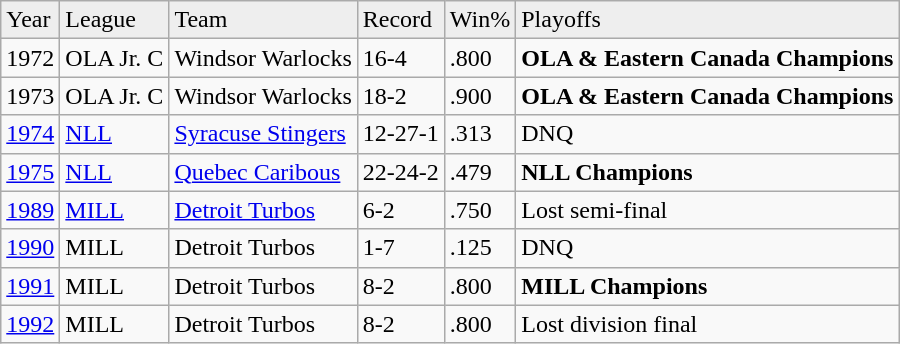<table class="wikitable">
<tr bgcolor="#eeeeee">
<td>Year</td>
<td>League</td>
<td>Team</td>
<td>Record</td>
<td>Win%</td>
<td>Playoffs</td>
</tr>
<tr>
<td>1972</td>
<td>OLA Jr. C</td>
<td>Windsor Warlocks</td>
<td>16-4</td>
<td>.800</td>
<td><strong>OLA & Eastern Canada Champions</strong></td>
</tr>
<tr>
<td>1973</td>
<td>OLA Jr. C</td>
<td>Windsor Warlocks</td>
<td>18-2</td>
<td>.900</td>
<td><strong>OLA & Eastern Canada Champions</strong></td>
</tr>
<tr>
<td><a href='#'>1974</a></td>
<td><a href='#'>NLL</a></td>
<td><a href='#'>Syracuse Stingers</a></td>
<td>12-27-1</td>
<td>.313</td>
<td>DNQ</td>
</tr>
<tr>
<td><a href='#'>1975</a></td>
<td><a href='#'>NLL</a></td>
<td><a href='#'>Quebec Caribous</a></td>
<td>22-24-2</td>
<td>.479</td>
<td><strong>NLL Champions</strong></td>
</tr>
<tr>
<td><a href='#'>1989</a></td>
<td><a href='#'>MILL</a></td>
<td><a href='#'>Detroit Turbos</a></td>
<td>6-2</td>
<td>.750</td>
<td>Lost semi-final</td>
</tr>
<tr>
<td><a href='#'>1990</a></td>
<td>MILL</td>
<td>Detroit Turbos</td>
<td>1-7</td>
<td>.125</td>
<td>DNQ</td>
</tr>
<tr>
<td><a href='#'>1991</a></td>
<td>MILL</td>
<td>Detroit Turbos</td>
<td>8-2</td>
<td>.800</td>
<td><strong>MILL Champions</strong></td>
</tr>
<tr>
<td><a href='#'>1992</a></td>
<td>MILL</td>
<td>Detroit Turbos</td>
<td>8-2</td>
<td>.800</td>
<td>Lost division final</td>
</tr>
</table>
